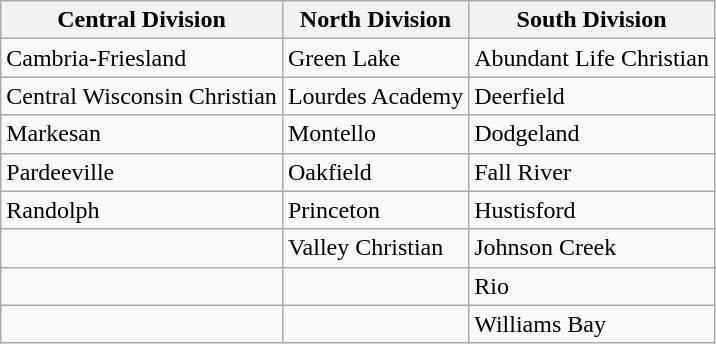<table class="wikitable">
<tr>
<th>Central Division</th>
<th>North Division</th>
<th>South Division</th>
</tr>
<tr>
<td>Cambria-Friesland</td>
<td>Green Lake</td>
<td>Abundant Life Christian</td>
</tr>
<tr>
<td>Central Wisconsin Christian</td>
<td>Lourdes Academy</td>
<td>Deerfield</td>
</tr>
<tr>
<td>Markesan</td>
<td>Montello</td>
<td>Dodgeland</td>
</tr>
<tr>
<td>Pardeeville</td>
<td>Oakfield</td>
<td>Fall River</td>
</tr>
<tr>
<td>Randolph</td>
<td>Princeton</td>
<td>Hustisford</td>
</tr>
<tr>
<td></td>
<td>Valley Christian</td>
<td>Johnson Creek</td>
</tr>
<tr>
<td></td>
<td></td>
<td>Rio</td>
</tr>
<tr>
<td></td>
<td></td>
<td>Williams Bay</td>
</tr>
</table>
